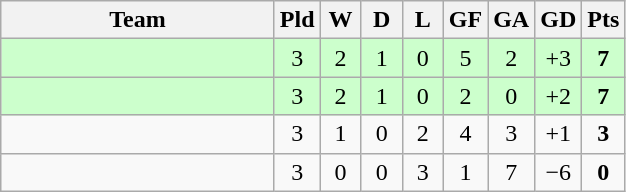<table class="wikitable" style="text-align: center;">
<tr>
<th width="175">Team</th>
<th width="20">Pld</th>
<th width="20">W</th>
<th width="20">D</th>
<th width="20">L</th>
<th width="20">GF</th>
<th width="20">GA</th>
<th width="20">GD</th>
<th width="20">Pts</th>
</tr>
<tr bgcolor=#ccffcc>
<td align=left></td>
<td>3</td>
<td>2</td>
<td>1</td>
<td>0</td>
<td>5</td>
<td>2</td>
<td>+3</td>
<td><strong>7</strong></td>
</tr>
<tr bgcolor=#ccffcc>
<td align=left></td>
<td>3</td>
<td>2</td>
<td>1</td>
<td>0</td>
<td>2</td>
<td>0</td>
<td>+2</td>
<td><strong>7</strong></td>
</tr>
<tr>
<td align=left></td>
<td>3</td>
<td>1</td>
<td>0</td>
<td>2</td>
<td>4</td>
<td>3</td>
<td>+1</td>
<td><strong>3</strong></td>
</tr>
<tr>
<td align=left></td>
<td>3</td>
<td>0</td>
<td>0</td>
<td>3</td>
<td>1</td>
<td>7</td>
<td>−6</td>
<td><strong>0</strong></td>
</tr>
</table>
